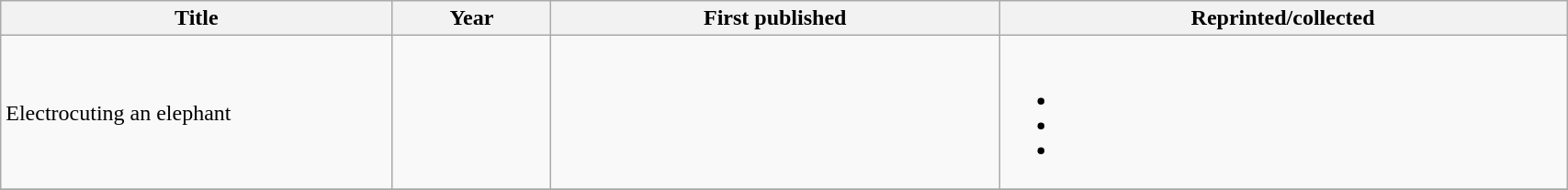<table class='wikitable sortable' width='90%'>
<tr>
<th width=25%>Title</th>
<th>Year</th>
<th>First published</th>
<th>Reprinted/collected</th>
</tr>
<tr>
<td>Electrocuting an elephant</td>
<td></td>
<td></td>
<td><br><ul><li></li><li></li><li></li></ul></td>
</tr>
<tr>
</tr>
</table>
